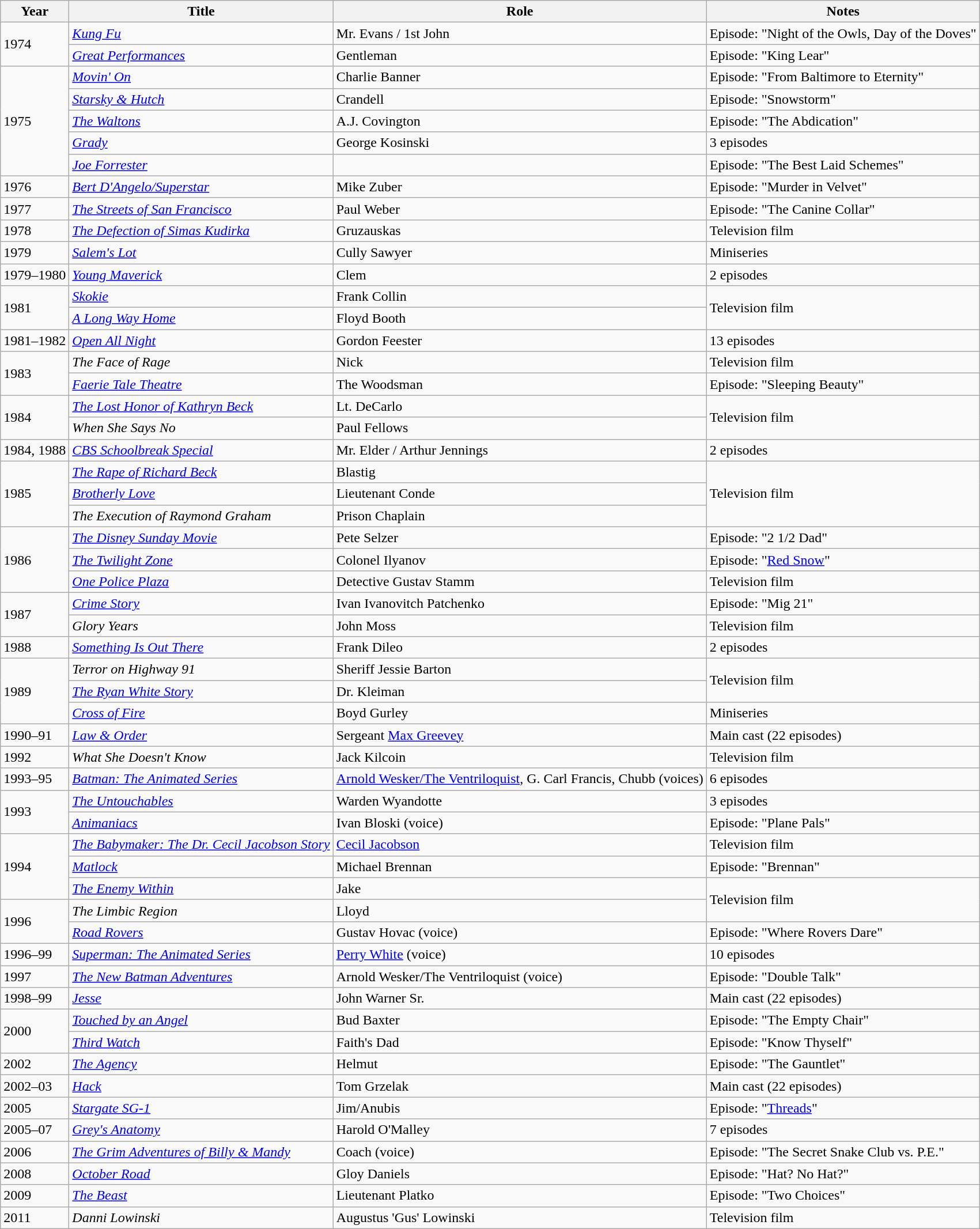<table class="wikitable sortable">
<tr>
<th>Year</th>
<th>Title</th>
<th>Role</th>
<th class="unsortable">Notes</th>
</tr>
<tr>
<td rowspan="2">1974</td>
<td><em><a href='#'>Kung Fu</a></em></td>
<td>Mr. Evans / 1st John</td>
<td>Episode: "Night of the Owls, Day of the Doves"</td>
</tr>
<tr>
<td><em><a href='#'>Great Performances</a></em></td>
<td>Gentleman</td>
<td>Episode: "King Lear"</td>
</tr>
<tr>
<td rowspan="5">1975</td>
<td><em><a href='#'>Movin' On</a></em></td>
<td>Charlie Banner</td>
<td>Episode: "From Baltimore to Eternity"</td>
</tr>
<tr>
<td><em><a href='#'>Starsky & Hutch</a></em></td>
<td>Crandell</td>
<td>Episode: "Snowstorm"</td>
</tr>
<tr>
<td><em><a href='#'>The Waltons</a></em></td>
<td>A.J. Covington</td>
<td>Episode: "The Abdication"</td>
</tr>
<tr>
<td><em><a href='#'>Grady</a></em></td>
<td>George Kosinski</td>
<td>3 episodes</td>
</tr>
<tr>
<td><em><a href='#'>Joe Forrester</a></em></td>
<td></td>
<td>Episode: "The Best Laid Schemes"</td>
</tr>
<tr>
<td>1976</td>
<td><em><a href='#'>Bert D'Angelo/Superstar</a></em></td>
<td>Mike Zuber</td>
<td>Episode: "Murder in Velvet"</td>
</tr>
<tr>
<td>1977</td>
<td><em><a href='#'>The Streets of San Francisco</a></em></td>
<td>Paul Weber</td>
<td>Episode: "The Canine Collar"</td>
</tr>
<tr>
<td>1978</td>
<td><em><a href='#'>The Defection of Simas Kudirka</a></em></td>
<td>Gruzauskas</td>
<td>Television film</td>
</tr>
<tr>
<td>1979</td>
<td><em><a href='#'>Salem's Lot</a></em></td>
<td>Cully Sawyer</td>
<td>Miniseries</td>
</tr>
<tr>
<td>1979–1980</td>
<td><em><a href='#'>Young Maverick</a></em></td>
<td>Clem</td>
<td>2 episodes</td>
</tr>
<tr>
<td rowspan="2">1981</td>
<td><em><a href='#'>Skokie</a></em></td>
<td>Frank Collin</td>
<td rowspan="2">Television film</td>
</tr>
<tr>
<td><em><a href='#'>A Long Way Home</a></em></td>
<td>Floyd Booth</td>
</tr>
<tr>
<td>1981–1982</td>
<td><em><a href='#'>Open All Night</a></em></td>
<td>Gordon Feester</td>
<td>13 episodes</td>
</tr>
<tr>
<td rowspan="2">1983</td>
<td><em>The Face of Rage</em></td>
<td>Nick</td>
<td>Television film</td>
</tr>
<tr>
<td><em><a href='#'>Faerie Tale Theatre</a></em></td>
<td>The Woodsman</td>
<td>Episode: "Sleeping Beauty"</td>
</tr>
<tr>
<td rowspan="2">1984</td>
<td><em><a href='#'>The Lost Honor of Kathryn Beck</a></em></td>
<td>Lt. DeCarlo</td>
<td rowspan="2">Television film</td>
</tr>
<tr>
<td><em>When She Says No</em></td>
<td>Paul Fellows</td>
</tr>
<tr>
<td>1984, 1988</td>
<td><em><a href='#'>CBS Schoolbreak Special</a></em></td>
<td>Mr. Elder / Arthur Jennings</td>
<td>2 episodes</td>
</tr>
<tr>
<td rowspan="3">1985</td>
<td><em><a href='#'>The Rape of Richard Beck</a></em></td>
<td>Blastig</td>
<td rowspan="3">Television film</td>
</tr>
<tr>
<td><em><a href='#'>Brotherly Love</a></em></td>
<td>Lieutenant Conde</td>
</tr>
<tr>
<td><em>The Execution of Raymond Graham</em></td>
<td>Prison Chaplain</td>
</tr>
<tr>
<td rowspan="3">1986</td>
<td><em><a href='#'>The Disney Sunday Movie</a></em></td>
<td>Pete Selzer</td>
<td>Episode: "2 1/2 Dad"</td>
</tr>
<tr>
<td><em><a href='#'>The Twilight Zone</a></em></td>
<td>Colonel Ilyanov</td>
<td>Episode: "<a href='#'>Red Snow</a>"</td>
</tr>
<tr>
<td><em><a href='#'>One Police Plaza</a></em></td>
<td>Detective Gustav Stamm</td>
<td>Television film</td>
</tr>
<tr>
<td rowspan="2">1987</td>
<td><em><a href='#'>Crime Story</a></em></td>
<td>Ivan Ivanovitch Patchenko</td>
<td>Episode: "Mig 21"</td>
</tr>
<tr>
<td><em>Glory Years</em></td>
<td>John Moss</td>
<td>Television film</td>
</tr>
<tr>
<td>1988</td>
<td><em><a href='#'>Something Is Out There</a></em></td>
<td>Frank Dileo</td>
<td>2 episodes</td>
</tr>
<tr>
<td rowspan="3">1989</td>
<td><em>Terror on Highway 91</em></td>
<td>Sheriff Jessie Barton</td>
<td rowspan="2">Television film</td>
</tr>
<tr>
<td><em><a href='#'>The Ryan White Story</a></em></td>
<td>Dr. Kleiman</td>
</tr>
<tr>
<td><em><a href='#'>Cross of Fire</a></em></td>
<td>Boyd Gurley</td>
<td>Miniseries</td>
</tr>
<tr>
<td>1990–91</td>
<td><em><a href='#'>Law & Order</a></em></td>
<td>Sergeant <a href='#'>Max Greevey</a></td>
<td>Main cast (22 episodes)</td>
</tr>
<tr>
<td>1992</td>
<td><em>What She Doesn't Know</em></td>
<td>Jack Kilcoin</td>
<td>Television film</td>
</tr>
<tr>
<td>1993–95</td>
<td><em><a href='#'>Batman: The Animated Series</a></em></td>
<td><a href='#'>Arnold Wesker/The Ventriloquist</a>, G. Carl Francis, Chubb (voices)</td>
<td>6 episodes</td>
</tr>
<tr>
<td rowspan="2">1993</td>
<td><em><a href='#'>The Untouchables</a></em></td>
<td>Warden Wyandotte</td>
<td>3 episodes</td>
</tr>
<tr>
<td><em><a href='#'>Animaniacs</a></em></td>
<td>Ivan Bloski (voice)</td>
<td>Episode: "Plane Pals"</td>
</tr>
<tr>
<td rowspan="3">1994</td>
<td><em><a href='#'>The Babymaker: The Dr. Cecil Jacobson Story</a></em></td>
<td><a href='#'>Cecil Jacobson</a></td>
<td>Television film</td>
</tr>
<tr>
<td><em><a href='#'>Matlock</a></em></td>
<td>Michael Brennan</td>
<td>Episode: "Brennan"</td>
</tr>
<tr>
<td><em><a href='#'>The Enemy Within</a></em></td>
<td>Jake</td>
<td rowspan="2">Television film</td>
</tr>
<tr>
<td rowspan="2">1996</td>
<td><em>The Limbic Region</em></td>
<td>Lloyd</td>
</tr>
<tr>
<td><em><a href='#'>Road Rovers</a></em></td>
<td>Gustav Hovac (voice)</td>
<td>Episode: "Where Rovers Dare"</td>
</tr>
<tr>
<td>1996–99</td>
<td><em><a href='#'>Superman: The Animated Series</a></em></td>
<td><a href='#'>Perry White</a> (voice)</td>
<td>10 episodes</td>
</tr>
<tr>
<td>1997</td>
<td><em><a href='#'>The New Batman Adventures</a></em></td>
<td>Arnold Wesker/The Ventriloquist (voice)</td>
<td>Episode: "Double Talk"</td>
</tr>
<tr>
<td>1998–99</td>
<td><em><a href='#'>Jesse</a></em></td>
<td>John Warner Sr.</td>
<td>Main cast (22 episodes)</td>
</tr>
<tr>
<td rowspan="2">2000</td>
<td><em><a href='#'>Touched by an Angel</a></em></td>
<td>Bud Baxter</td>
<td>Episode: "The Empty Chair"</td>
</tr>
<tr>
<td><em><a href='#'>Third Watch</a></em></td>
<td>Faith's Dad</td>
<td>Episode: "Know Thyself"</td>
</tr>
<tr>
<td>2002</td>
<td><em><a href='#'>The Agency</a></em></td>
<td>Helmut</td>
<td>Episode: "The Gauntlet"</td>
</tr>
<tr>
<td>2002–03</td>
<td><em><a href='#'>Hack</a></em></td>
<td>Tom Grzelak</td>
<td>Main cast (22 episodes)</td>
</tr>
<tr>
<td>2005</td>
<td><em><a href='#'>Stargate SG-1</a></em></td>
<td>Jim/Anubis</td>
<td>Episode: "<a href='#'>Threads</a>"</td>
</tr>
<tr>
<td>2005–07</td>
<td><em><a href='#'>Grey's Anatomy</a></em></td>
<td>Harold O'Malley</td>
<td>7 episodes</td>
</tr>
<tr>
<td>2006</td>
<td><em><a href='#'>The Grim Adventures of Billy & Mandy</a></em></td>
<td>Coach (voice)</td>
<td>Episode: "The Secret Snake Club vs. P.E."</td>
</tr>
<tr>
<td>2008</td>
<td><em><a href='#'>October Road</a></em></td>
<td>Gloy Daniels</td>
<td>Episode: "Hat? No Hat?"</td>
</tr>
<tr>
<td>2009</td>
<td><em><a href='#'>The Beast</a></em></td>
<td>Lieutenant Platko</td>
<td>Episode: "Two Choices"</td>
</tr>
<tr>
<td>2011</td>
<td><em>Danni Lowinski</em></td>
<td>Augustus 'Gus' Lowinski</td>
<td>Television film</td>
</tr>
</table>
